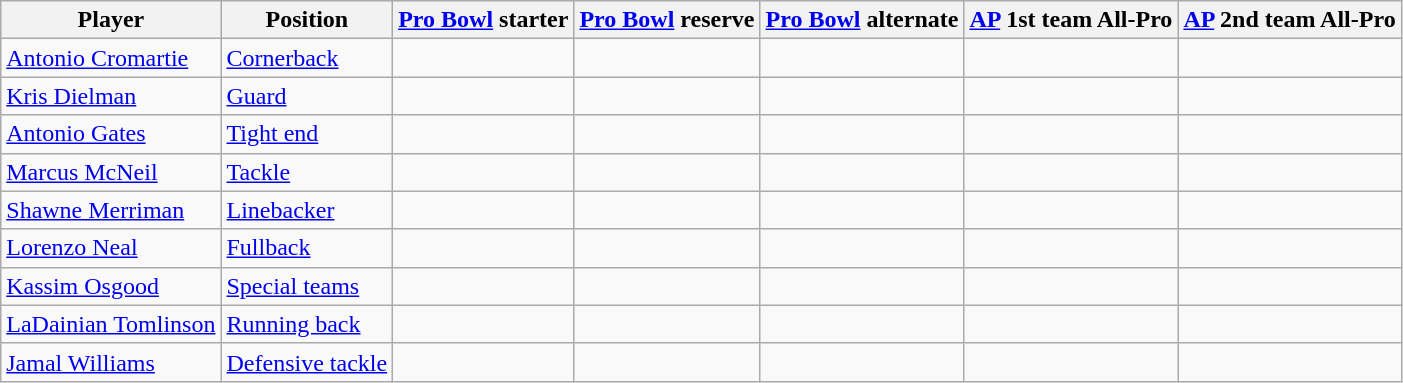<table class="wikitable">
<tr>
<th>Player</th>
<th>Position</th>
<th><a href='#'>Pro Bowl</a> starter</th>
<th><a href='#'>Pro Bowl</a> reserve</th>
<th><a href='#'>Pro Bowl</a> alternate</th>
<th><a href='#'>AP</a> 1st team All-Pro</th>
<th><a href='#'>AP</a> 2nd team All-Pro</th>
</tr>
<tr>
<td><a href='#'>Antonio Cromartie</a></td>
<td><a href='#'>Cornerback</a></td>
<td></td>
<td></td>
<td></td>
<td></td>
<td></td>
</tr>
<tr>
<td><a href='#'>Kris Dielman</a></td>
<td><a href='#'>Guard</a></td>
<td></td>
<td></td>
<td></td>
<td></td>
<td></td>
</tr>
<tr>
<td><a href='#'>Antonio Gates</a></td>
<td><a href='#'>Tight end</a></td>
<td></td>
<td></td>
<td></td>
<td></td>
<td></td>
</tr>
<tr>
<td><a href='#'>Marcus McNeil</a></td>
<td><a href='#'>Tackle</a></td>
<td></td>
<td></td>
<td></td>
<td></td>
<td></td>
</tr>
<tr>
<td><a href='#'>Shawne Merriman</a></td>
<td><a href='#'>Linebacker</a></td>
<td></td>
<td></td>
<td></td>
<td></td>
<td></td>
</tr>
<tr>
<td><a href='#'>Lorenzo Neal</a></td>
<td><a href='#'>Fullback</a></td>
<td></td>
<td></td>
<td></td>
<td></td>
<td></td>
</tr>
<tr>
<td><a href='#'>Kassim Osgood</a></td>
<td><a href='#'>Special teams</a></td>
<td></td>
<td></td>
<td></td>
<td></td>
<td></td>
</tr>
<tr>
<td><a href='#'>LaDainian Tomlinson</a></td>
<td><a href='#'>Running back</a></td>
<td></td>
<td></td>
<td></td>
<td></td>
<td></td>
</tr>
<tr>
<td><a href='#'>Jamal Williams</a></td>
<td><a href='#'>Defensive tackle</a></td>
<td></td>
<td></td>
<td></td>
<td></td>
<td></td>
</tr>
</table>
